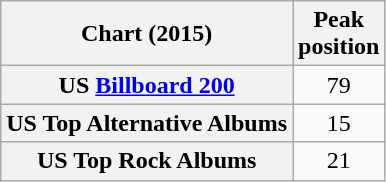<table class="wikitable plainrowheaders" style="text-align:center;">
<tr>
<th>Chart (2015)</th>
<th>Peak<br>position</th>
</tr>
<tr>
<th scope="row">US <a href='#'>Billboard 200</a></th>
<td>79</td>
</tr>
<tr>
<th scope="row">US Top Alternative Albums</th>
<td>15</td>
</tr>
<tr>
<th scope="row">US Top Rock Albums</th>
<td>21</td>
</tr>
</table>
